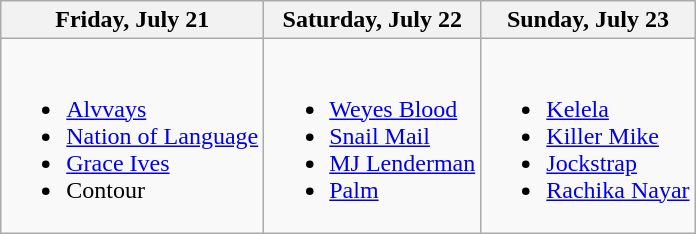<table class="wikitable">
<tr>
<th>Friday, July 21</th>
<th>Saturday, July 22</th>
<th>Sunday, July 23</th>
</tr>
<tr valign="top">
<td><br><ul><li><a href='#'>Alvvays</a></li><li><a href='#'>Nation of Language</a></li><li><a href='#'>Grace Ives</a></li><li>Contour</li></ul></td>
<td><br><ul><li><a href='#'>Weyes Blood</a></li><li><a href='#'>Snail Mail</a></li><li><a href='#'>MJ Lenderman</a></li><li><a href='#'>Palm</a></li></ul></td>
<td><br><ul><li><a href='#'>Kelela</a></li><li><a href='#'>Killer Mike</a></li><li><a href='#'>Jockstrap</a></li><li><a href='#'>Rachika Nayar</a></li></ul></td>
</tr>
</table>
